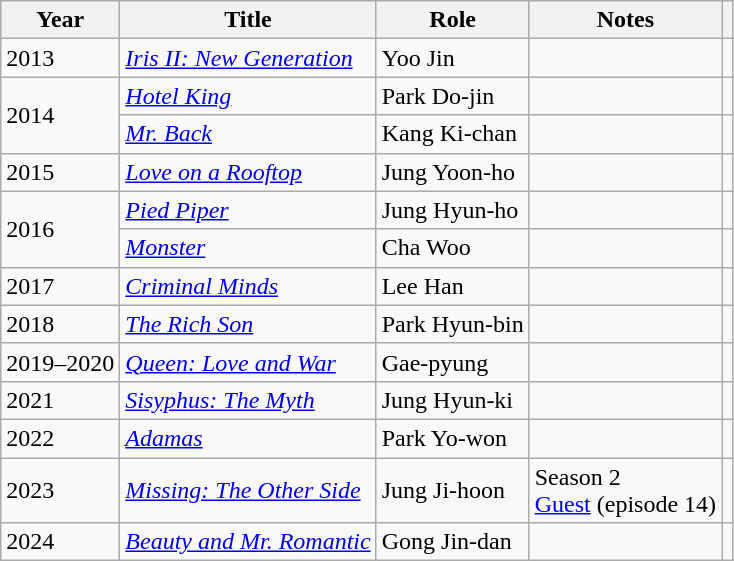<table class="wikitable plainrowheaders sortable">
<tr>
<th scope="col">Year</th>
<th scope="col">Title</th>
<th scope="col">Role</th>
<th scope="col" class="unsortable">Notes</th>
<th scope="col" class="unsortable"></th>
</tr>
<tr>
<td>2013</td>
<td><em><a href='#'>Iris II: New Generation</a></em></td>
<td>Yoo Jin</td>
<td></td>
<td style="text-align:center;"></td>
</tr>
<tr>
<td rowspan="2">2014</td>
<td><em><a href='#'>Hotel King</a></em></td>
<td>Park Do-jin</td>
<td></td>
<td style="text-align:center;"></td>
</tr>
<tr>
<td><em><a href='#'>Mr. Back</a></em></td>
<td>Kang Ki-chan</td>
<td></td>
<td style="text-align:center;"></td>
</tr>
<tr>
<td>2015</td>
<td><em><a href='#'>Love on a Rooftop</a></em></td>
<td>Jung Yoon-ho</td>
<td></td>
<td style="text-align:center;"></td>
</tr>
<tr>
<td rowspan="2">2016</td>
<td><em><a href='#'>Pied Piper</a></em></td>
<td>Jung Hyun-ho</td>
<td></td>
<td style="text-align:center;"></td>
</tr>
<tr>
<td><em><a href='#'>Monster</a></em></td>
<td>Cha Woo</td>
<td></td>
<td style="text-align:center;"></td>
</tr>
<tr>
<td>2017</td>
<td><em><a href='#'>Criminal Minds</a></em></td>
<td>Lee Han</td>
<td></td>
<td style="text-align:center;"></td>
</tr>
<tr>
<td>2018</td>
<td><em><a href='#'>The Rich Son</a></em></td>
<td>Park Hyun-bin</td>
<td></td>
<td style="text-align:center;"></td>
</tr>
<tr>
<td>2019–2020</td>
<td><em><a href='#'>Queen: Love and War</a></em></td>
<td>Gae-pyung</td>
<td></td>
<td style="text-align:center;"></td>
</tr>
<tr>
<td>2021</td>
<td><em><a href='#'>Sisyphus: The Myth</a></em></td>
<td>Jung Hyun-ki</td>
<td></td>
<td style="text-align:center;"></td>
</tr>
<tr>
<td>2022</td>
<td><em><a href='#'>Adamas</a></em></td>
<td>Park Yo-won</td>
<td></td>
<td style="text-align:center;"></td>
</tr>
<tr>
<td>2023</td>
<td><em><a href='#'>Missing: The Other Side</a></em></td>
<td>Jung Ji-hoon</td>
<td>Season 2 <br> <a href='#'>Guest</a> (episode 14)</td>
<td></td>
</tr>
<tr>
<td>2024</td>
<td><em><a href='#'>Beauty and Mr. Romantic</a></em></td>
<td>Gong Jin-dan</td>
<td></td>
<td></td>
</tr>
</table>
